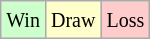<table class="wikitable">
<tr>
<td style="background-color: #CCFFCC;"><small>Win</small></td>
<td style="background-color: #FFFFCC;"><small>Draw</small></td>
<td style="background-color: #FFCCCC;"><small>Loss</small></td>
</tr>
</table>
